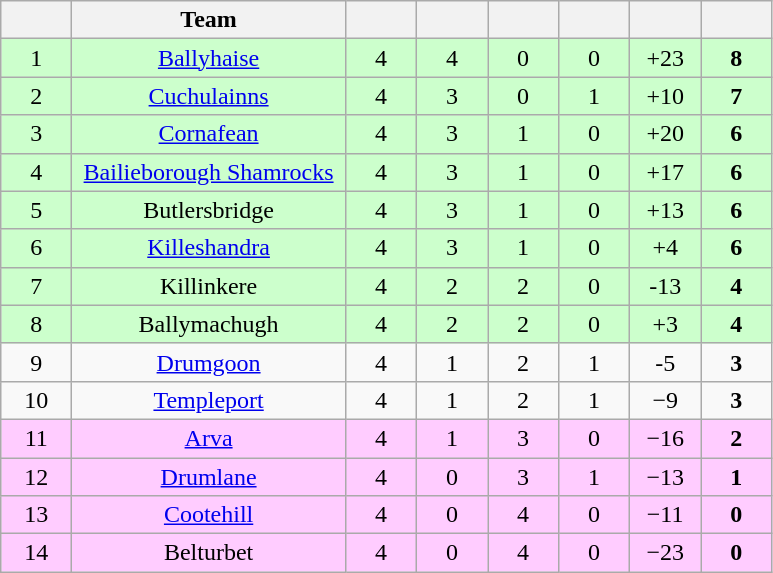<table class="wikitable" style="text-align:center">
<tr>
<th width="40"></th>
<th style="width:175px;">Team</th>
<th width="40"></th>
<th width="40"></th>
<th width="40"></th>
<th width="40"></th>
<th width="40"></th>
<th width="40"></th>
</tr>
<tr style="background:#cfc;">
<td>1</td>
<td><a href='#'>Ballyhaise</a></td>
<td>4</td>
<td>4</td>
<td>0</td>
<td>0</td>
<td>+23</td>
<td><strong>8</strong></td>
</tr>
<tr style="background:#cfc;">
<td>2</td>
<td><a href='#'>Cuchulainns</a></td>
<td>4</td>
<td>3</td>
<td>0</td>
<td>1</td>
<td>+10</td>
<td><strong>7</strong></td>
</tr>
<tr style="background:#cfc;">
<td>3</td>
<td><a href='#'>Cornafean</a></td>
<td>4</td>
<td>3</td>
<td>1</td>
<td>0</td>
<td>+20</td>
<td><strong>6</strong></td>
</tr>
<tr style="background:#cfc;">
<td>4</td>
<td><a href='#'>Bailieborough Shamrocks</a></td>
<td>4</td>
<td>3</td>
<td>1</td>
<td>0</td>
<td>+17</td>
<td><strong>6</strong></td>
</tr>
<tr style="background:#cfc;">
<td>5</td>
<td>Butlersbridge</td>
<td>4</td>
<td>3</td>
<td>1</td>
<td>0</td>
<td>+13</td>
<td><strong>6</strong></td>
</tr>
<tr style="background:#cfc;">
<td>6</td>
<td><a href='#'>Killeshandra</a></td>
<td>4</td>
<td>3</td>
<td>1</td>
<td>0</td>
<td>+4</td>
<td><strong>6</strong></td>
</tr>
<tr style="background:#cfc;">
<td>7</td>
<td>Killinkere</td>
<td>4</td>
<td>2</td>
<td>2</td>
<td>0</td>
<td>-13</td>
<td><strong>4</strong></td>
</tr>
<tr style="background:#cfc;">
<td>8</td>
<td>Ballymachugh</td>
<td>4</td>
<td>2</td>
<td>2</td>
<td>0</td>
<td>+3</td>
<td><strong>4</strong></td>
</tr>
<tr>
<td>9</td>
<td><a href='#'>Drumgoon</a></td>
<td>4</td>
<td>1</td>
<td>2</td>
<td>1</td>
<td>-5</td>
<td><strong>3</strong></td>
</tr>
<tr>
<td>10</td>
<td><a href='#'>Templeport</a></td>
<td>4</td>
<td>1</td>
<td>2</td>
<td>1</td>
<td>−9</td>
<td><strong>3</strong></td>
</tr>
<tr style="background:#fcf;">
<td>11</td>
<td><a href='#'>Arva</a></td>
<td>4</td>
<td>1</td>
<td>3</td>
<td>0</td>
<td>−16</td>
<td><strong>2</strong></td>
</tr>
<tr style="background:#fcf;">
<td>12</td>
<td><a href='#'>Drumlane</a></td>
<td>4</td>
<td>0</td>
<td>3</td>
<td>1</td>
<td>−13</td>
<td><strong>1</strong></td>
</tr>
<tr style="background:#fcf;">
<td>13</td>
<td><a href='#'>Cootehill</a></td>
<td>4</td>
<td>0</td>
<td>4</td>
<td>0</td>
<td>−11</td>
<td><strong>0</strong></td>
</tr>
<tr style="background:#fcf;">
<td>14</td>
<td>Belturbet</td>
<td>4</td>
<td>0</td>
<td>4</td>
<td>0</td>
<td>−23</td>
<td><strong>0</strong></td>
</tr>
</table>
